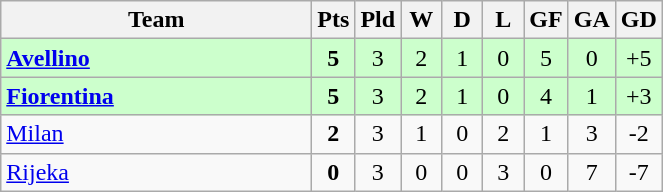<table class="wikitable" style="text-align:center;">
<tr>
<th width=200>Team</th>
<th width=20>Pts</th>
<th width=20>Pld</th>
<th width=20>W</th>
<th width=20>D</th>
<th width=20>L</th>
<th width=20>GF</th>
<th width=20>GA</th>
<th width=20>GD</th>
</tr>
<tr style="background:#ccffcc">
<td style="text-align:left"><strong> <a href='#'>Avellino</a></strong></td>
<td><strong>5</strong></td>
<td>3</td>
<td>2</td>
<td>1</td>
<td>0</td>
<td>5</td>
<td>0</td>
<td>+5</td>
</tr>
<tr style="background:#ccffcc">
<td style="text-align:left"><strong> <a href='#'>Fiorentina</a></strong></td>
<td><strong>5</strong></td>
<td>3</td>
<td>2</td>
<td>1</td>
<td>0</td>
<td>4</td>
<td>1</td>
<td>+3</td>
</tr>
<tr>
<td style="text-align:left"> <a href='#'>Milan</a></td>
<td><strong>2</strong></td>
<td>3</td>
<td>1</td>
<td>0</td>
<td>2</td>
<td>1</td>
<td>3</td>
<td>-2</td>
</tr>
<tr>
<td style="text-align:left"> <a href='#'>Rijeka</a></td>
<td><strong>0</strong></td>
<td>3</td>
<td>0</td>
<td>0</td>
<td>3</td>
<td>0</td>
<td>7</td>
<td>-7</td>
</tr>
</table>
